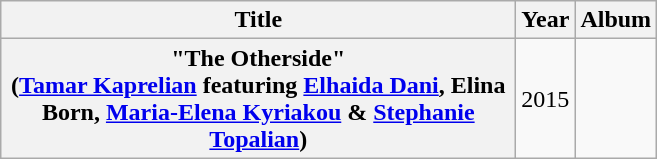<table class="wikitable plainrowheaders" style="text-align:center;">
<tr>
<th scope="col" style="width:21em;">Title</th>
<th scope="col" style="width:1em;">Year</th>
<th scope="col">Album</th>
</tr>
<tr>
<th scope="row">"The Otherside"<br><span>(<a href='#'>Tamar Kaprelian</a> featuring <a href='#'>Elhaida Dani</a>, Elina Born, <a href='#'>Maria-Elena Kyriakou</a> & <a href='#'>Stephanie Topalian</a>)</span></th>
<td>2015</td>
<td></td>
</tr>
</table>
